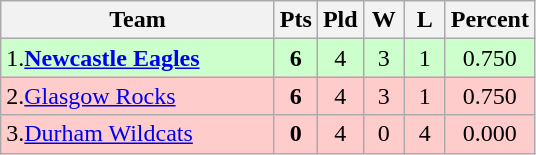<table class="wikitable" style="text-align: center;">
<tr>
<th width="175">Team</th>
<th width="20" abbr="Points">Pts</th>
<th width="20" abbr="Played">Pld</th>
<th width="20" abbr="Won">W</th>
<th width="20" abbr="Lost">L</th>
<th width="20" abbr="Percentage">Percent</th>
</tr>
<tr style="background: #ccffcc;">
<td style="text-align:left;">1.<strong><a href='#'>Newcastle Eagles</a></strong></td>
<td><strong>6</strong></td>
<td>4</td>
<td>3</td>
<td>1</td>
<td>0.750</td>
</tr>
<tr style="background: #ffcccc;">
<td style="text-align:left;">2.<a href='#'>Glasgow Rocks</a></td>
<td><strong>6</strong></td>
<td>4</td>
<td>3</td>
<td>1</td>
<td>0.750</td>
</tr>
<tr style="background: #ffcccc;">
<td style="text-align:left;">3.<a href='#'>Durham Wildcats</a></td>
<td><strong>0</strong></td>
<td>4</td>
<td>0</td>
<td>4</td>
<td>0.000</td>
</tr>
</table>
